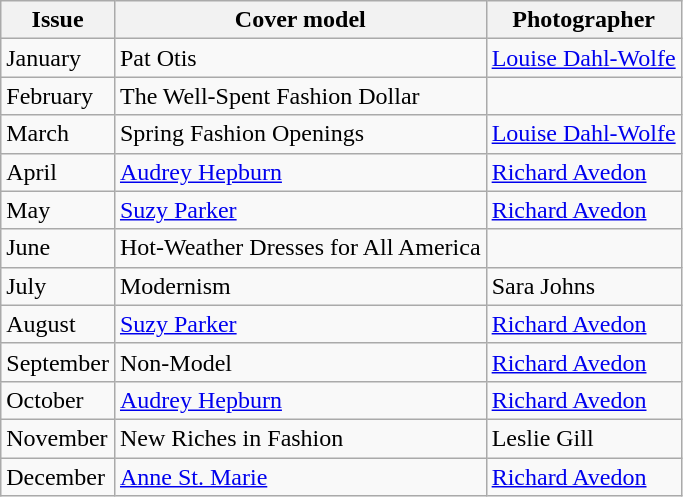<table class="sortable wikitable">
<tr>
<th>Issue</th>
<th>Cover model</th>
<th>Photographer</th>
</tr>
<tr>
<td>January</td>
<td>Pat Otis</td>
<td><a href='#'>Louise Dahl-Wolfe</a></td>
</tr>
<tr>
<td>February</td>
<td>The Well-Spent Fashion Dollar</td>
<td></td>
</tr>
<tr>
<td>March</td>
<td>Spring Fashion Openings</td>
<td><a href='#'>Louise Dahl-Wolfe</a></td>
</tr>
<tr>
<td>April</td>
<td><a href='#'>Audrey Hepburn</a></td>
<td><a href='#'>Richard Avedon</a></td>
</tr>
<tr>
<td>May</td>
<td><a href='#'>Suzy Parker</a></td>
<td><a href='#'>Richard Avedon</a></td>
</tr>
<tr>
<td>June</td>
<td>Hot-Weather Dresses for All America</td>
<td></td>
</tr>
<tr>
<td>July</td>
<td>Modernism</td>
<td>Sara Johns</td>
</tr>
<tr>
<td>August</td>
<td><a href='#'>Suzy Parker</a></td>
<td><a href='#'>Richard Avedon</a></td>
</tr>
<tr>
<td>September</td>
<td>Non-Model</td>
<td><a href='#'>Richard Avedon</a></td>
</tr>
<tr>
<td>October</td>
<td><a href='#'>Audrey Hepburn</a></td>
<td><a href='#'>Richard Avedon</a></td>
</tr>
<tr>
<td>November</td>
<td>New Riches in Fashion</td>
<td>Leslie Gill</td>
</tr>
<tr>
<td>December</td>
<td><a href='#'>Anne St. Marie</a></td>
<td><a href='#'>Richard Avedon</a></td>
</tr>
</table>
